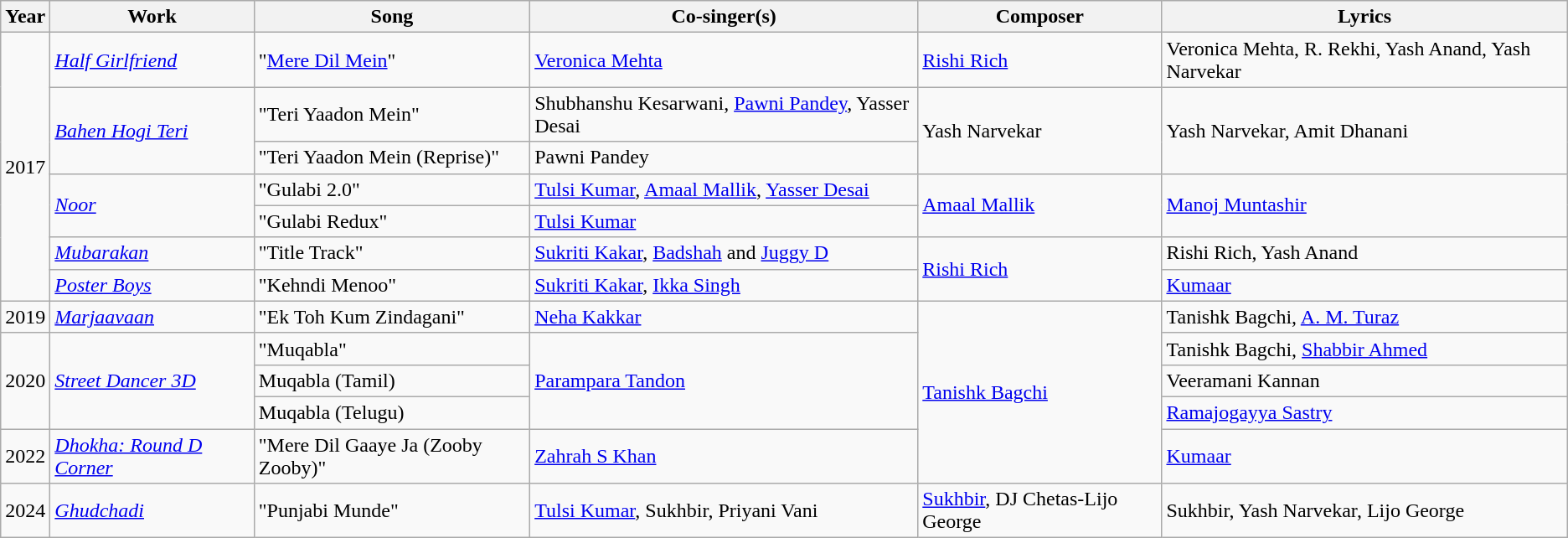<table class="wikitable">
<tr>
<th>Year</th>
<th>Work</th>
<th>Song</th>
<th>Co-singer(s)</th>
<th>Composer</th>
<th>Lyrics</th>
</tr>
<tr>
<td rowspan="7">2017</td>
<td><em><a href='#'>Half Girlfriend</a></em></td>
<td>"<a href='#'>Mere Dil Mein</a>"</td>
<td><a href='#'>Veronica Mehta</a></td>
<td><a href='#'>Rishi Rich</a></td>
<td>Veronica Mehta, R. Rekhi, Yash Anand, Yash Narvekar</td>
</tr>
<tr>
<td rowspan="2"><em><a href='#'>Bahen Hogi Teri</a></em></td>
<td>"Teri Yaadon Mein"</td>
<td>Shubhanshu Kesarwani, <a href='#'>Pawni Pandey</a>, Yasser Desai</td>
<td rowspan="2">Yash Narvekar</td>
<td rowspan="2">Yash Narvekar, Amit Dhanani</td>
</tr>
<tr>
<td>"Teri Yaadon Mein (Reprise)"</td>
<td>Pawni Pandey</td>
</tr>
<tr>
<td rowspan="2"><a href='#'><em>Noor</em></a></td>
<td>"Gulabi 2.0"</td>
<td><a href='#'>Tulsi Kumar</a>, <a href='#'>Amaal Mallik</a>, <a href='#'>Yasser Desai</a></td>
<td rowspan="2"><a href='#'>Amaal Mallik</a></td>
<td rowspan="2"><a href='#'>Manoj Muntashir</a></td>
</tr>
<tr>
<td>"Gulabi Redux"</td>
<td><a href='#'>Tulsi Kumar</a></td>
</tr>
<tr>
<td><em><a href='#'>Mubarakan</a></em></td>
<td>"Title Track"</td>
<td><a href='#'>Sukriti Kakar</a>, <a href='#'>Badshah</a> and <a href='#'>Juggy D</a></td>
<td rowspan="2"><a href='#'>Rishi Rich</a></td>
<td>Rishi Rich, Yash Anand</td>
</tr>
<tr>
<td><em><a href='#'>Poster Boys</a></em></td>
<td>"Kehndi Menoo"</td>
<td><a href='#'>Sukriti Kakar</a>, <a href='#'>Ikka Singh</a></td>
<td><a href='#'>Kumaar</a></td>
</tr>
<tr>
<td>2019</td>
<td><em><a href='#'>Marjaavaan</a></em></td>
<td>"Ek Toh Kum Zindagani"</td>
<td><a href='#'>Neha Kakkar</a></td>
<td rowspan="5"><a href='#'>Tanishk Bagchi</a></td>
<td>Tanishk Bagchi, <a href='#'>A. M. Turaz</a></td>
</tr>
<tr>
<td rowspan=3>2020</td>
<td rowspan=3><em><a href='#'>Street Dancer 3D</a></em></td>
<td>"Muqabla"</td>
<td rowspan=3><a href='#'>Parampara Tandon</a></td>
<td>Tanishk Bagchi, <a href='#'>Shabbir Ahmed</a></td>
</tr>
<tr>
<td>Muqabla (Tamil)</td>
<td>Veeramani Kannan</td>
</tr>
<tr>
<td>Muqabla (Telugu)</td>
<td><a href='#'>Ramajogayya Sastry</a></td>
</tr>
<tr>
<td>2022</td>
<td><em><a href='#'>Dhokha: Round D Corner</a></em></td>
<td>"Mere Dil Gaaye Ja (Zooby Zooby)"</td>
<td><a href='#'>Zahrah S Khan</a></td>
<td><a href='#'>Kumaar</a></td>
</tr>
<tr>
<td>2024</td>
<td><em><a href='#'>Ghudchadi</a></em></td>
<td>"Punjabi Munde"</td>
<td><a href='#'>Tulsi Kumar</a>, Sukhbir, Priyani Vani</td>
<td><a href='#'>Sukhbir</a>, DJ Chetas-Lijo George</td>
<td>Sukhbir, Yash Narvekar, Lijo George</td>
</tr>
</table>
